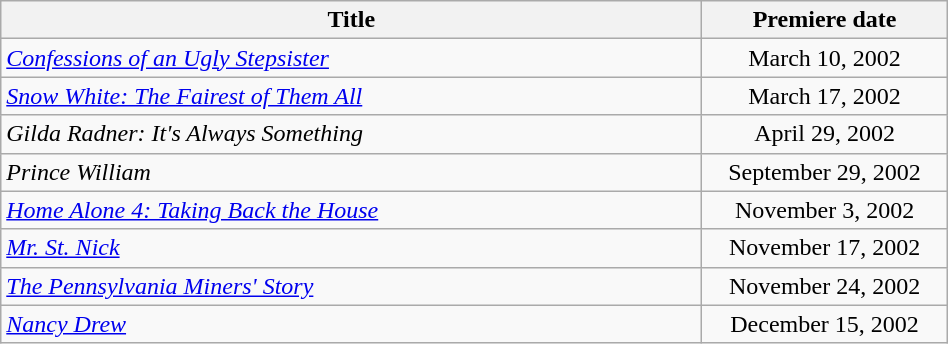<table class="wikitable plainrowheaders sortable" style="width:50%;text-align:center;">
<tr>
<th scope="col" style="width:40%;">Title</th>
<th scope="col" style="width:14%;">Premiere date</th>
</tr>
<tr>
<td scope="row" style="text-align:left;"><em><a href='#'>Confessions of an Ugly Stepsister</a></em></td>
<td>March 10, 2002</td>
</tr>
<tr>
<td scope="row" style="text-align:left;"><em><a href='#'>Snow White: The Fairest of Them All</a></em></td>
<td>March 17, 2002</td>
</tr>
<tr>
<td scope="row" style="text-align:left;"><em>Gilda Radner: It's Always Something</em></td>
<td>April 29, 2002</td>
</tr>
<tr>
<td scope="row" style="text-align:left;"><em>Prince William</em></td>
<td>September 29, 2002</td>
</tr>
<tr>
<td scope="row" style="text-align:left;"><em><a href='#'>Home Alone 4: Taking Back the House</a></em></td>
<td>November 3, 2002</td>
</tr>
<tr>
<td scope="row" style="text-align:left;"><em><a href='#'>Mr. St. Nick</a></em></td>
<td>November 17, 2002</td>
</tr>
<tr>
<td scope="row" style="text-align:left;"><em><a href='#'>The Pennsylvania Miners' Story</a></em></td>
<td>November 24, 2002</td>
</tr>
<tr>
<td scope="row" style="text-align:left;"><em><a href='#'>Nancy Drew</a></em></td>
<td>December 15, 2002</td>
</tr>
</table>
